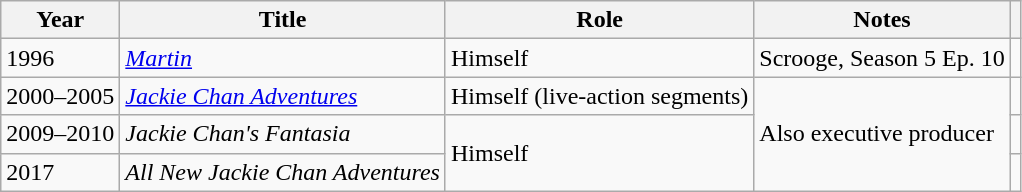<table class="wikitable sortable">
<tr>
<th>Year</th>
<th>Title</th>
<th>Role</th>
<th class=unsortable>Notes</th>
<th class=unsortable></th>
</tr>
<tr>
<td>1996</td>
<td><em><a href='#'>Martin</a></em></td>
<td>Himself</td>
<td>Scrooge, Season 5 Ep. 10</td>
<td></td>
</tr>
<tr>
<td>2000–2005</td>
<td><em><a href='#'>Jackie Chan Adventures</a></em></td>
<td>Himself (live-action segments)</td>
<td rowspan=3>Also executive producer</td>
<td></td>
</tr>
<tr>
<td>2009–2010</td>
<td><em>Jackie Chan's Fantasia</em></td>
<td rowspan=2>Himself</td>
<td></td>
</tr>
<tr>
<td>2017</td>
<td><em>All New Jackie Chan Adventures</em></td>
<td></td>
</tr>
</table>
